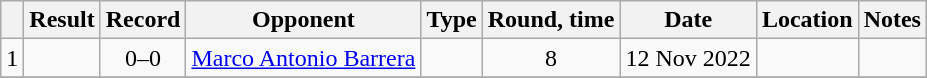<table class="wikitable" style="text-align:center">
<tr>
<th></th>
<th>Result</th>
<th>Record</th>
<th>Opponent</th>
<th>Type</th>
<th>Round, time</th>
<th>Date</th>
<th>Location</th>
<th>Notes</th>
</tr>
<tr>
<td>1</td>
<td></td>
<td>0–0 </td>
<td style="text-align:left;"><a href='#'>Marco Antonio Barrera</a></td>
<td></td>
<td>8</td>
<td>12 Nov 2022</td>
<td style="text-align:left;"></td>
<td style="text-align:left;"></td>
</tr>
<tr>
</tr>
</table>
